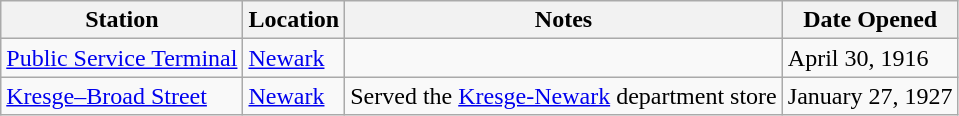<table class="wikitable">
<tr>
<th>Station</th>
<th>Location</th>
<th>Notes</th>
<th>Date Opened</th>
</tr>
<tr>
<td><a href='#'>Public Service Terminal</a></td>
<td><a href='#'>Newark</a></td>
<td></td>
<td>April 30, 1916</td>
</tr>
<tr>
<td><a href='#'>Kresge–Broad Street</a></td>
<td><a href='#'>Newark</a></td>
<td>Served the <a href='#'>Kresge-Newark</a> department store</td>
<td>January 27, 1927</td>
</tr>
</table>
